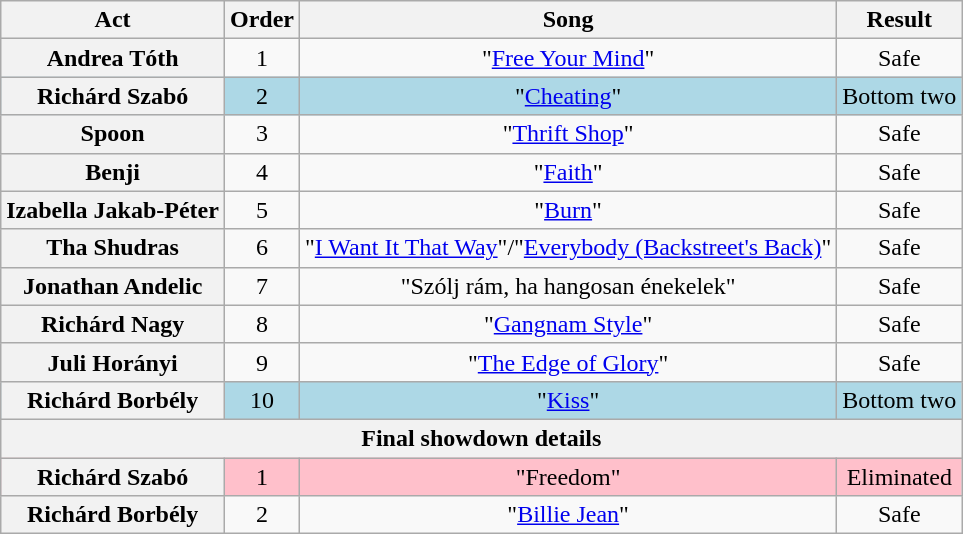<table class="wikitable" style="text-align:center;">
<tr>
<th scope="col">Act</th>
<th scope="col">Order</th>
<th scope="col">Song</th>
<th scope="col">Result</th>
</tr>
<tr>
<th scope="row">Andrea Tóth</th>
<td>1</td>
<td>"<a href='#'>Free Your Mind</a>"</td>
<td>Safe</td>
</tr>
<tr bgcolor="lightblue">
<th scope="row">Richárd Szabó</th>
<td>2</td>
<td>"<a href='#'>Cheating</a>"</td>
<td>Bottom two</td>
</tr>
<tr>
<th scope="row">Spoon</th>
<td>3</td>
<td>"<a href='#'>Thrift Shop</a>"</td>
<td>Safe</td>
</tr>
<tr>
<th scope="row">Benji</th>
<td>4</td>
<td>"<a href='#'>Faith</a>"</td>
<td>Safe</td>
</tr>
<tr>
<th scope="row">Izabella Jakab-Péter</th>
<td>5</td>
<td>"<a href='#'>Burn</a>"</td>
<td>Safe</td>
</tr>
<tr>
<th scope="row">Tha Shudras</th>
<td>6</td>
<td>"<a href='#'>I Want It That Way</a>"/"<a href='#'>Everybody (Backstreet's Back)</a>"</td>
<td>Safe</td>
</tr>
<tr>
<th scope="row">Jonathan Andelic</th>
<td>7</td>
<td>"Szólj rám, ha hangosan énekelek"</td>
<td>Safe</td>
</tr>
<tr>
<th scope="row">Richárd Nagy</th>
<td>8</td>
<td>"<a href='#'>Gangnam Style</a>"</td>
<td>Safe</td>
</tr>
<tr>
<th scope="row">Juli Horányi</th>
<td>9</td>
<td>"<a href='#'>The Edge of Glory</a>"</td>
<td>Safe</td>
</tr>
<tr bgcolor="lightblue">
<th scope="row">Richárd Borbély</th>
<td>10</td>
<td>"<a href='#'>Kiss</a>"</td>
<td>Bottom two</td>
</tr>
<tr>
<th scope="col" colspan="6">Final showdown details</th>
</tr>
<tr bgcolor="pink">
<th scope="row">Richárd Szabó</th>
<td>1</td>
<td>"Freedom"</td>
<td>Eliminated</td>
</tr>
<tr>
<th scope="row">Richárd Borbély</th>
<td>2</td>
<td>"<a href='#'>Billie Jean</a>"</td>
<td>Safe</td>
</tr>
</table>
